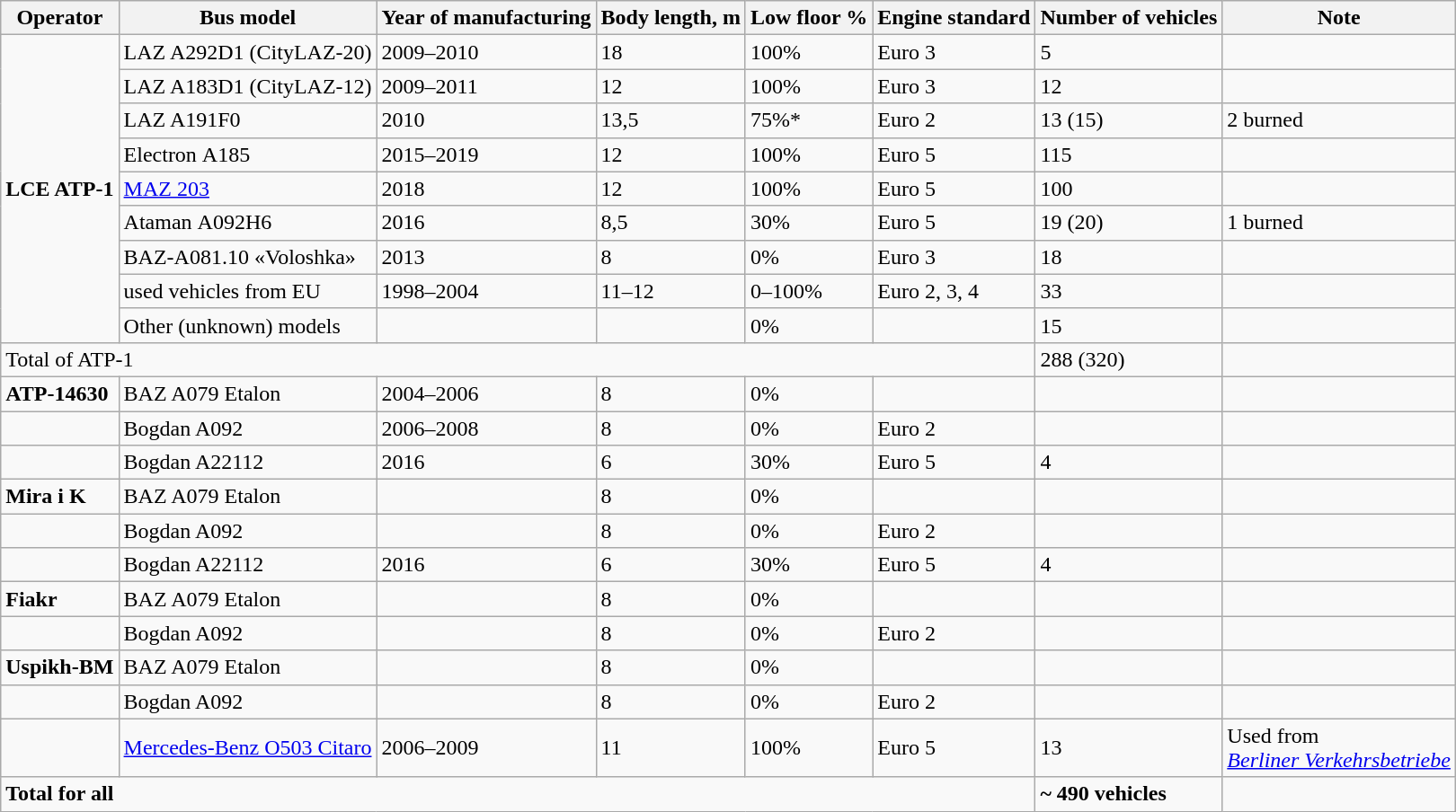<table class="wikitable">
<tr>
<th>Operator</th>
<th>Bus model</th>
<th>Year of manufacturing</th>
<th>Body length, m</th>
<th>Low floor %</th>
<th>Engine standard</th>
<th>Number of vehicles</th>
<th>Note</th>
</tr>
<tr>
<td rowspan="9"><strong>LCE ATP-1</strong></td>
<td>LAZ A292D1 (CityLAZ-20)</td>
<td>2009–2010</td>
<td>18</td>
<td>100%</td>
<td>Euro 3</td>
<td>5</td>
<td></td>
</tr>
<tr>
<td>LAZ A183D1 (CityLAZ-12)</td>
<td>2009–2011</td>
<td>12</td>
<td>100%</td>
<td>Euro 3</td>
<td>12</td>
<td></td>
</tr>
<tr>
<td>LAZ A191F0</td>
<td>2010</td>
<td>13,5</td>
<td>75%*</td>
<td>Euro 2</td>
<td>13 (15)</td>
<td>2 burned</td>
</tr>
<tr>
<td>Electron А185</td>
<td>2015–2019</td>
<td>12</td>
<td>100%</td>
<td>Euro 5</td>
<td>115</td>
<td></td>
</tr>
<tr>
<td><a href='#'>MAZ 203</a></td>
<td>2018</td>
<td>12</td>
<td>100%</td>
<td>Euro 5</td>
<td>100</td>
<td></td>
</tr>
<tr>
<td>Ataman А092H6</td>
<td>2016</td>
<td>8,5</td>
<td>30%</td>
<td>Euro 5</td>
<td>19 (20)</td>
<td>1 burned</td>
</tr>
<tr>
<td>BAZ-А081.10 «Voloshka»</td>
<td>2013</td>
<td>8</td>
<td>0%</td>
<td>Euro 3</td>
<td>18</td>
<td></td>
</tr>
<tr>
<td>used vehicles from EU</td>
<td>1998–2004</td>
<td>11–12</td>
<td>0–100%</td>
<td>Euro 2, 3, 4</td>
<td>33</td>
<td></td>
</tr>
<tr>
<td>Other (unknown) models</td>
<td></td>
<td></td>
<td>0%</td>
<td></td>
<td>15</td>
<td></td>
</tr>
<tr>
<td colspan="6">Total of ATP-1</td>
<td>288 (320)</td>
<td></td>
</tr>
<tr>
<td><strong>ATP-14630</strong></td>
<td>BAZ A079 Etalon</td>
<td>2004–2006</td>
<td>8</td>
<td>0%</td>
<td></td>
<td></td>
<td></td>
</tr>
<tr>
<td></td>
<td>Bogdan A092</td>
<td>2006–2008</td>
<td>8</td>
<td>0%</td>
<td>Euro 2</td>
<td></td>
<td></td>
</tr>
<tr>
<td></td>
<td>Bogdan A22112</td>
<td>2016</td>
<td>6</td>
<td>30%</td>
<td>Euro 5</td>
<td>4</td>
<td></td>
</tr>
<tr>
<td><strong>Mira i K</strong></td>
<td>BAZ A079 Etalon</td>
<td></td>
<td>8</td>
<td>0%</td>
<td></td>
<td></td>
<td></td>
</tr>
<tr>
<td></td>
<td>Bogdan A092</td>
<td></td>
<td>8</td>
<td>0%</td>
<td>Euro 2</td>
<td></td>
<td></td>
</tr>
<tr>
<td></td>
<td>Bogdan A22112</td>
<td>2016</td>
<td>6</td>
<td>30%</td>
<td>Euro 5</td>
<td>4</td>
<td></td>
</tr>
<tr>
<td><strong>Fiakr</strong></td>
<td>BAZ A079 Etalon</td>
<td></td>
<td>8</td>
<td>0%</td>
<td></td>
<td></td>
<td></td>
</tr>
<tr>
<td></td>
<td>Bogdan A092</td>
<td></td>
<td>8</td>
<td>0%</td>
<td>Euro 2</td>
<td></td>
<td></td>
</tr>
<tr>
<td><strong>Uspikh-BM</strong></td>
<td>BAZ A079 Etalon</td>
<td></td>
<td>8</td>
<td>0%</td>
<td></td>
<td></td>
<td></td>
</tr>
<tr>
<td></td>
<td>Bogdan A092</td>
<td></td>
<td>8</td>
<td>0%</td>
<td>Euro 2</td>
<td></td>
<td></td>
</tr>
<tr>
<td></td>
<td><a href='#'>Mercedes-Benz O503 Citaro</a></td>
<td>2006–2009</td>
<td>11</td>
<td>100%</td>
<td>Euro 5</td>
<td>13</td>
<td>Used from<br><em><a href='#'>Berliner Verkehrsbetriebe</a></em></td>
</tr>
<tr>
<td colspan="6"><strong>Total for all</strong></td>
<td><strong>~ 490 vehicles</strong></td>
<td></td>
</tr>
</table>
